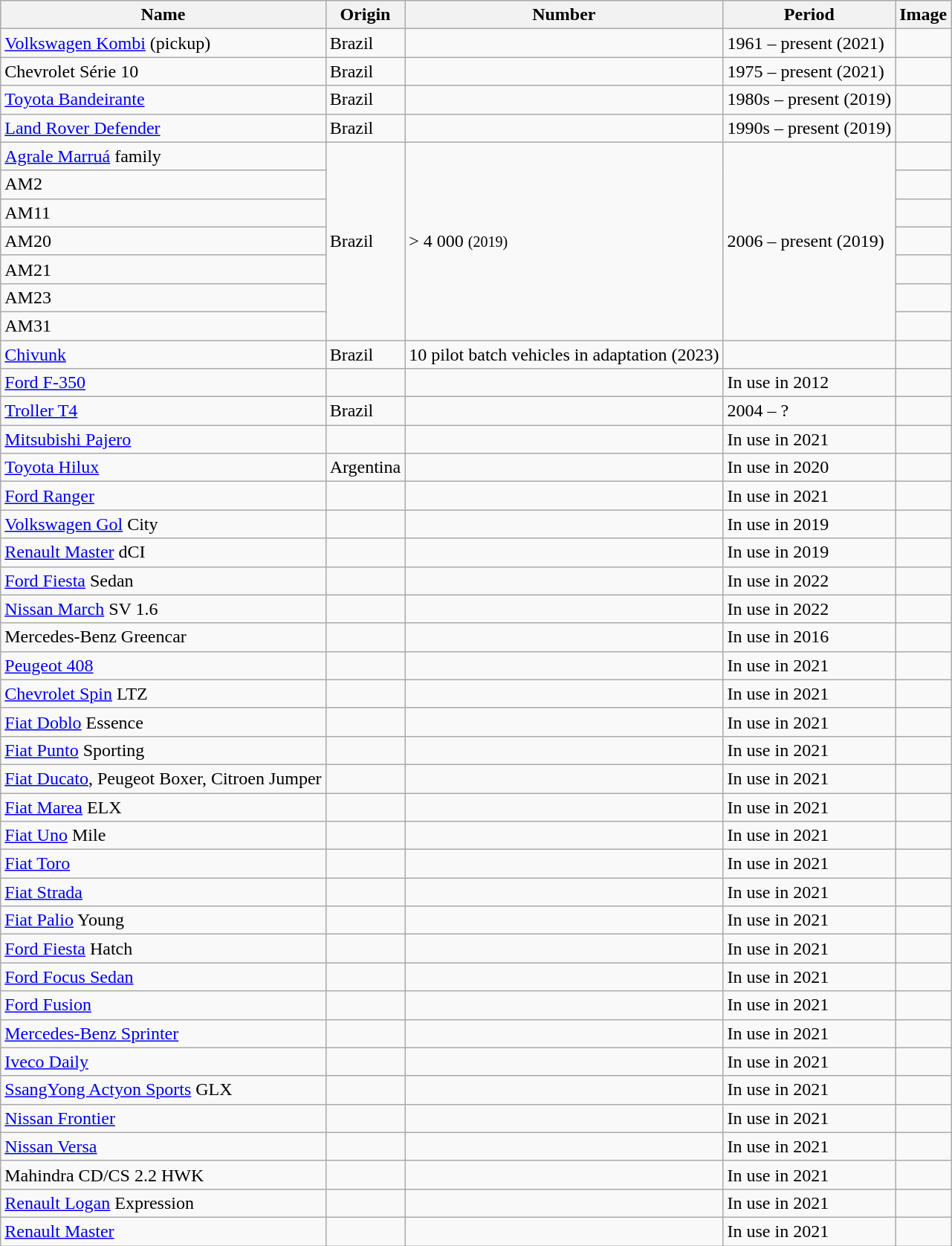<table class="wikitable mw-collapsible mw-collapsed">
<tr>
<th>Name</th>
<th>Origin</th>
<th>Number</th>
<th>Period</th>
<th>Image</th>
</tr>
<tr>
<td><a href='#'>Volkswagen Kombi</a> (pickup)</td>
<td>Brazil</td>
<td></td>
<td>1961 – present (2021)</td>
<td></td>
</tr>
<tr>
<td>Chevrolet Série 10</td>
<td>Brazil</td>
<td></td>
<td>1975 – present (2021)</td>
<td></td>
</tr>
<tr>
<td><a href='#'>Toyota Bandeirante</a></td>
<td>Brazil</td>
<td></td>
<td>1980s – present (2019)</td>
<td></td>
</tr>
<tr>
<td><a href='#'>Land Rover Defender</a></td>
<td>Brazil</td>
<td></td>
<td>1990s – present (2019)</td>
<td></td>
</tr>
<tr>
<td><a href='#'>Agrale Marruá</a> family</td>
<td rowspan="7">Brazil</td>
<td rowspan="7">> 4 000 <small>(2019)</small></td>
<td rowspan="7">2006 – present (2019)</td>
<td></td>
</tr>
<tr>
<td>AM2</td>
<td></td>
</tr>
<tr>
<td>AM11</td>
<td></td>
</tr>
<tr>
<td>AM20</td>
<td></td>
</tr>
<tr>
<td>AM21</td>
<td></td>
</tr>
<tr>
<td>AM23</td>
<td></td>
</tr>
<tr>
<td>AM31</td>
<td></td>
</tr>
<tr>
<td><a href='#'>Chivunk</a></td>
<td>Brazil</td>
<td>10 pilot batch vehicles in adaptation (2023)</td>
<td></td>
<td></td>
</tr>
<tr>
<td><a href='#'>Ford F-350</a></td>
<td></td>
<td></td>
<td>In use in 2012</td>
<td></td>
</tr>
<tr>
<td><a href='#'>Troller T4</a></td>
<td>Brazil</td>
<td></td>
<td>2004 – ?</td>
<td></td>
</tr>
<tr>
<td><a href='#'>Mitsubishi Pajero</a></td>
<td></td>
<td></td>
<td>In use in 2021</td>
<td></td>
</tr>
<tr>
<td><a href='#'>Toyota Hilux</a></td>
<td>Argentina</td>
<td></td>
<td>In use in 2020</td>
<td></td>
</tr>
<tr>
<td><a href='#'>Ford Ranger</a></td>
<td></td>
<td></td>
<td>In use in 2021</td>
<td></td>
</tr>
<tr>
<td><a href='#'>Volkswagen Gol</a> City</td>
<td></td>
<td></td>
<td>In use in 2019</td>
<td></td>
</tr>
<tr>
<td><a href='#'>Renault Master</a> dCI</td>
<td></td>
<td></td>
<td>In use in 2019</td>
<td></td>
</tr>
<tr>
<td><a href='#'>Ford Fiesta</a> Sedan</td>
<td></td>
<td></td>
<td>In use in 2022</td>
<td></td>
</tr>
<tr>
<td><a href='#'>Nissan March</a> SV 1.6</td>
<td></td>
<td></td>
<td>In use in 2022</td>
<td></td>
</tr>
<tr>
<td>Mercedes-Benz Greencar</td>
<td></td>
<td></td>
<td>In use in 2016</td>
<td></td>
</tr>
<tr>
<td><a href='#'>Peugeot 408</a></td>
<td></td>
<td></td>
<td>In use in 2021</td>
<td></td>
</tr>
<tr>
<td><a href='#'>Chevrolet Spin</a> LTZ</td>
<td></td>
<td></td>
<td>In use in 2021</td>
<td></td>
</tr>
<tr>
<td><a href='#'>Fiat Doblo</a> Essence</td>
<td></td>
<td></td>
<td>In use in 2021</td>
<td></td>
</tr>
<tr>
<td><a href='#'>Fiat Punto</a> Sporting</td>
<td></td>
<td></td>
<td>In use in 2021</td>
<td></td>
</tr>
<tr>
<td><a href='#'>Fiat Ducato</a>, Peugeot Boxer, Citroen Jumper</td>
<td></td>
<td></td>
<td>In use in 2021</td>
<td></td>
</tr>
<tr>
<td><a href='#'>Fiat Marea</a> ELX</td>
<td></td>
<td></td>
<td>In use in 2021</td>
<td></td>
</tr>
<tr>
<td><a href='#'>Fiat Uno</a> Mile</td>
<td></td>
<td></td>
<td>In use in 2021</td>
<td></td>
</tr>
<tr>
<td><a href='#'>Fiat Toro</a></td>
<td></td>
<td></td>
<td>In use in 2021</td>
<td></td>
</tr>
<tr>
<td><a href='#'>Fiat Strada</a></td>
<td></td>
<td></td>
<td>In use in 2021</td>
<td></td>
</tr>
<tr>
<td><a href='#'>Fiat Palio</a> Young</td>
<td></td>
<td></td>
<td>In use in 2021</td>
<td></td>
</tr>
<tr>
<td><a href='#'>Ford Fiesta</a> Hatch</td>
<td></td>
<td></td>
<td>In use in 2021</td>
<td></td>
</tr>
<tr>
<td><a href='#'>Ford Focus Sedan</a></td>
<td></td>
<td></td>
<td>In use in 2021</td>
<td></td>
</tr>
<tr>
<td><a href='#'>Ford Fusion</a></td>
<td></td>
<td></td>
<td>In use in 2021</td>
<td></td>
</tr>
<tr>
<td><a href='#'>Mercedes-Benz Sprinter</a></td>
<td></td>
<td></td>
<td>In use in 2021</td>
<td></td>
</tr>
<tr>
<td><a href='#'>Iveco Daily</a></td>
<td></td>
<td></td>
<td>In use in 2021</td>
<td></td>
</tr>
<tr>
<td><a href='#'>SsangYong Actyon Sports</a> GLX</td>
<td></td>
<td></td>
<td>In use in 2021</td>
<td></td>
</tr>
<tr>
<td><a href='#'>Nissan Frontier</a></td>
<td></td>
<td></td>
<td>In use in 2021</td>
<td></td>
</tr>
<tr>
<td><a href='#'>Nissan Versa</a></td>
<td></td>
<td></td>
<td>In use in 2021</td>
<td></td>
</tr>
<tr>
<td>Mahindra CD/CS 2.2 HWK</td>
<td></td>
<td></td>
<td>In use in 2021</td>
<td></td>
</tr>
<tr>
<td><a href='#'>Renault Logan</a> Expression</td>
<td></td>
<td></td>
<td>In use in 2021</td>
<td></td>
</tr>
<tr>
<td><a href='#'>Renault Master</a></td>
<td></td>
<td></td>
<td>In use in 2021</td>
<td></td>
</tr>
</table>
